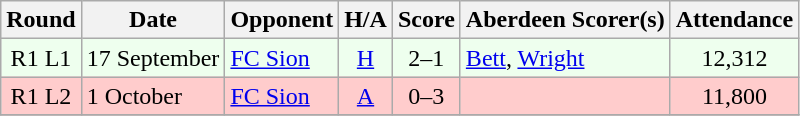<table class="wikitable" style="text-align:center">
<tr>
<th>Round</th>
<th>Date</th>
<th>Opponent</th>
<th>H/A</th>
<th>Score</th>
<th>Aberdeen Scorer(s)</th>
<th>Attendance</th>
</tr>
<tr bgcolor=#EEFFEE>
<td>R1 L1</td>
<td align=left>17 September</td>
<td align=left> <a href='#'>FC Sion</a></td>
<td><a href='#'>H</a></td>
<td>2–1</td>
<td align=left><a href='#'>Bett</a>, <a href='#'>Wright</a></td>
<td>12,312</td>
</tr>
<tr bgcolor=#FFCCCC>
<td>R1 L2</td>
<td align=left>1 October</td>
<td align=left> <a href='#'>FC Sion</a></td>
<td><a href='#'>A</a></td>
<td>0–3</td>
<td align=left></td>
<td>11,800</td>
</tr>
<tr>
</tr>
</table>
